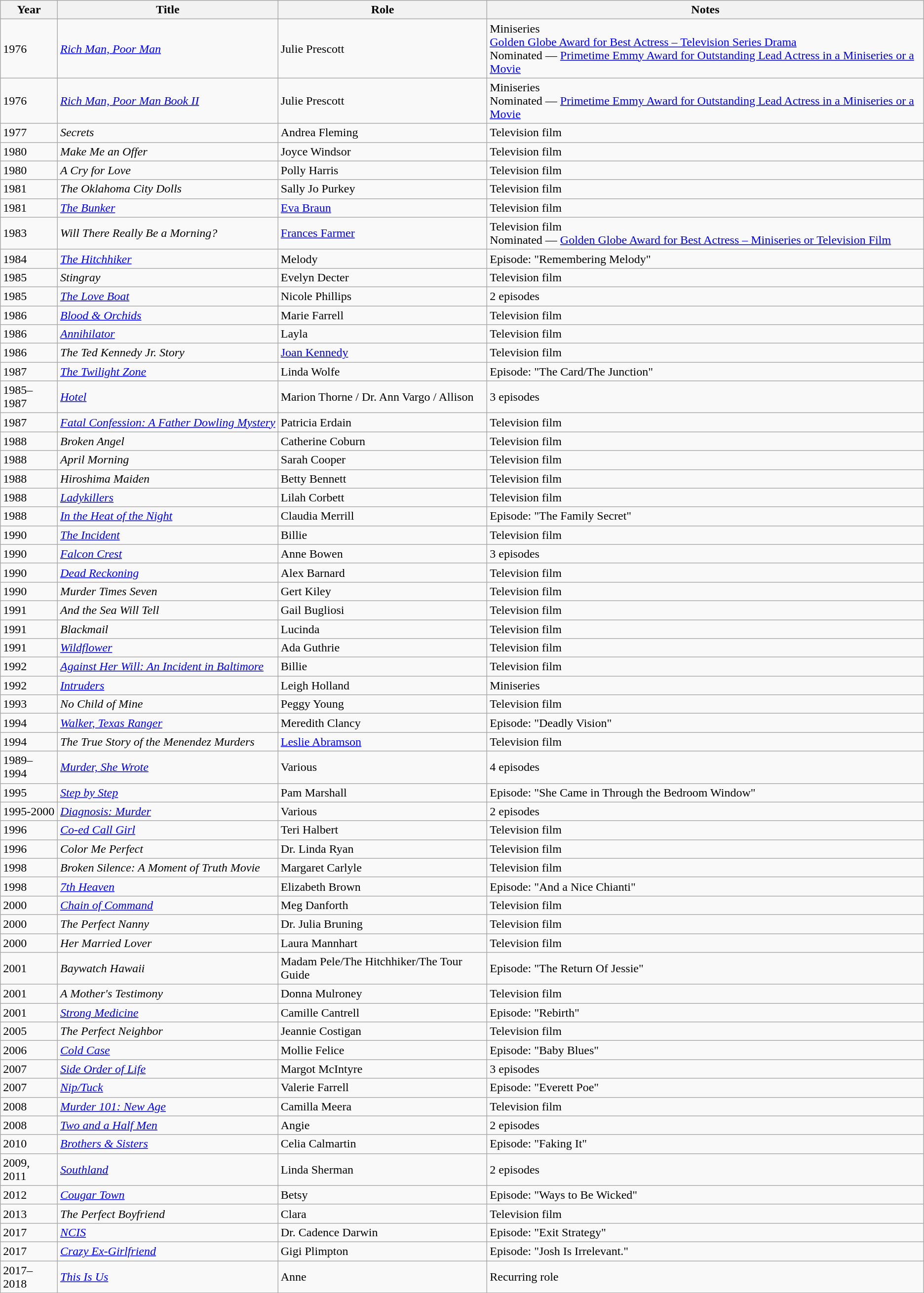<table class="wikitable sortable">
<tr>
<th>Year</th>
<th>Title</th>
<th>Role</th>
<th class="unsortable">Notes</th>
</tr>
<tr>
<td>1976</td>
<td><em><a href='#'>Rich Man, Poor Man</a></em></td>
<td>Julie Prescott</td>
<td>Miniseries<br><a href='#'>Golden Globe Award for Best Actress – Television Series Drama</a><br>Nominated — <a href='#'>Primetime Emmy Award for Outstanding Lead Actress in a Miniseries or a Movie</a></td>
</tr>
<tr>
<td>1976</td>
<td><em><a href='#'>Rich Man, Poor Man Book II</a></em></td>
<td>Julie Prescott</td>
<td>Miniseries<br>Nominated — <a href='#'>Primetime Emmy Award for Outstanding Lead Actress in a Miniseries or a Movie</a></td>
</tr>
<tr>
<td>1977</td>
<td><em>Secrets </em></td>
<td>Andrea Fleming</td>
<td>Television film</td>
</tr>
<tr>
<td>1980</td>
<td><em>Make Me an Offer</em></td>
<td>Joyce Windsor</td>
<td>Television film</td>
</tr>
<tr>
<td>1980</td>
<td><em>A Cry for Love</em></td>
<td>Polly Harris</td>
<td>Television film</td>
</tr>
<tr>
<td>1981</td>
<td><em>The Oklahoma City Dolls</em></td>
<td>Sally Jo Purkey</td>
<td>Television film</td>
</tr>
<tr>
<td>1981</td>
<td><em><a href='#'>The Bunker</a></em></td>
<td><a href='#'>Eva Braun</a></td>
<td>Television film</td>
</tr>
<tr>
<td>1983</td>
<td><em>Will There Really Be a Morning?</em></td>
<td><a href='#'>Frances Farmer</a></td>
<td>Television film<br>Nominated — <a href='#'>Golden Globe Award for Best Actress – Miniseries or Television Film</a></td>
</tr>
<tr>
<td>1984</td>
<td><em><a href='#'>The Hitchhiker</a></em></td>
<td>Melody</td>
<td>Episode: "Remembering Melody"</td>
</tr>
<tr>
<td>1985</td>
<td><em>Stingray</em></td>
<td>Evelyn Decter</td>
<td>Television film</td>
</tr>
<tr>
<td>1985</td>
<td><em><a href='#'>The Love Boat</a></em></td>
<td>Nicole Phillips</td>
<td>2 episodes</td>
</tr>
<tr>
<td>1986</td>
<td><em><a href='#'>Blood & Orchids</a></em></td>
<td>Marie Farrell</td>
<td>Television film</td>
</tr>
<tr>
<td>1986</td>
<td><em><a href='#'>Annihilator</a></em></td>
<td>Layla</td>
<td>Television film</td>
</tr>
<tr>
<td>1986</td>
<td><em>The Ted Kennedy Jr. Story</em></td>
<td><a href='#'>Joan Kennedy</a></td>
<td>Television film</td>
</tr>
<tr>
<td>1987</td>
<td><em><a href='#'>The Twilight Zone</a></em></td>
<td>Linda Wolfe</td>
<td>Episode: "The Card/The Junction"</td>
</tr>
<tr>
<td>1985–1987</td>
<td><em><a href='#'>Hotel</a></em></td>
<td>Marion Thorne / Dr. Ann Vargo / Allison</td>
<td>3 episodes</td>
</tr>
<tr>
<td>1987</td>
<td style="white-space: nowrap;"><em><a href='#'>Fatal Confession: A Father Dowling Mystery</a></em></td>
<td>Patricia Erdain</td>
<td>Television film</td>
</tr>
<tr>
<td>1988</td>
<td><em>Broken Angel</em></td>
<td>Catherine Coburn</td>
<td>Television film</td>
</tr>
<tr>
<td>1988</td>
<td><em>April Morning</em></td>
<td>Sarah Cooper</td>
<td>Television film</td>
</tr>
<tr>
<td>1988</td>
<td><em>Hiroshima Maiden</em></td>
<td>Betty Bennett</td>
<td>Television film</td>
</tr>
<tr>
<td>1988</td>
<td><em><a href='#'>Ladykillers</a></em></td>
<td>Lilah Corbett</td>
<td>Television film</td>
</tr>
<tr>
<td>1988</td>
<td><em><a href='#'>In the Heat of the Night</a></em></td>
<td>Claudia Merrill</td>
<td>Episode: "The Family Secret"</td>
</tr>
<tr>
<td>1990</td>
<td><em><a href='#'>The Incident</a></em></td>
<td>Billie</td>
<td>Television film</td>
</tr>
<tr>
<td>1990</td>
<td><em><a href='#'>Falcon Crest</a></em></td>
<td>Anne Bowen</td>
<td>3 episodes</td>
</tr>
<tr>
<td>1990</td>
<td><em><a href='#'>Dead Reckoning</a></em></td>
<td>Alex Barnard</td>
<td>Television film</td>
</tr>
<tr>
<td>1990</td>
<td><em>Murder Times Seven</em></td>
<td>Gert Kiley</td>
<td>Television film</td>
</tr>
<tr>
<td>1991</td>
<td><em>And the Sea Will Tell</em></td>
<td>Gail Bugliosi</td>
<td>Television film</td>
</tr>
<tr>
<td>1991</td>
<td><em>Blackmail</em></td>
<td>Lucinda</td>
<td>Television film</td>
</tr>
<tr>
<td>1991</td>
<td><em><a href='#'>Wildflower</a></em></td>
<td>Ada Guthrie</td>
<td>Television film</td>
</tr>
<tr>
<td>1992</td>
<td><em><a href='#'>Against Her Will: An Incident in Baltimore</a></em></td>
<td>Billie</td>
<td>Television film</td>
</tr>
<tr>
<td>1992</td>
<td><em><a href='#'>Intruders</a></em></td>
<td>Leigh Holland</td>
<td>Miniseries</td>
</tr>
<tr>
<td>1993</td>
<td><em>No Child of Mine</em></td>
<td>Peggy Young</td>
<td>Television film</td>
</tr>
<tr>
<td>1994</td>
<td><em><a href='#'>Walker, Texas Ranger</a></em></td>
<td>Meredith Clancy</td>
<td>Episode: "Deadly Vision"</td>
</tr>
<tr>
<td>1994</td>
<td><em>The True Story of the Menendez Murders</em></td>
<td><a href='#'>Leslie Abramson</a></td>
<td>Television film</td>
</tr>
<tr>
<td>1989–1994</td>
<td><em><a href='#'>Murder, She Wrote</a></em></td>
<td>Various</td>
<td>4 episodes</td>
</tr>
<tr>
<td>1995</td>
<td><em><a href='#'>Step by Step</a></em></td>
<td>Pam Marshall</td>
<td>Episode: "She Came in Through the Bedroom Window"</td>
</tr>
<tr>
<td>1995-2000</td>
<td><em><a href='#'>Diagnosis: Murder</a></em></td>
<td>Various</td>
<td>2 episodes</td>
</tr>
<tr>
<td>1996</td>
<td><em><a href='#'>Co-ed Call Girl</a></em></td>
<td>Teri Halbert</td>
<td>Television film</td>
</tr>
<tr>
<td>1996</td>
<td><em>Color Me Perfect</em></td>
<td>Dr. Linda Ryan</td>
<td>Television film</td>
</tr>
<tr>
<td>1998</td>
<td><em>Broken Silence: A Moment of Truth Movie</em></td>
<td>Margaret Carlyle</td>
<td>Television film</td>
</tr>
<tr>
<td>1998</td>
<td><em><a href='#'>7th Heaven</a></em></td>
<td>Elizabeth Brown</td>
<td>Episode: "And a Nice Chianti"</td>
</tr>
<tr>
<td>2000</td>
<td><em><a href='#'>Chain of Command</a></em></td>
<td>Meg Danforth</td>
<td>Television film</td>
</tr>
<tr>
<td>2000</td>
<td><em>The Perfect Nanny</em></td>
<td>Dr. Julia Bruning</td>
<td>Television film</td>
</tr>
<tr>
<td>2000</td>
<td><em>Her Married Lover</em></td>
<td>Laura Mannhart</td>
<td>Television film</td>
</tr>
<tr>
<td>2001</td>
<td><em>Baywatch Hawaii</em></td>
<td>Madam Pele/The Hitchhiker/The Tour Guide</td>
<td>Episode: "The Return Of Jessie"</td>
</tr>
<tr>
<td>2001</td>
<td><em>A Mother's Testimony</em></td>
<td>Donna Mulroney</td>
<td>Television film</td>
</tr>
<tr>
<td>2001</td>
<td><em><a href='#'>Strong Medicine</a></em></td>
<td>Camille Cantrell</td>
<td>Episode: "Rebirth"</td>
</tr>
<tr>
<td>2005</td>
<td><em>The Perfect Neighbor</em></td>
<td>Jeannie Costigan</td>
<td>Television film</td>
</tr>
<tr>
<td>2006</td>
<td><em><a href='#'>Cold Case</a></em></td>
<td>Mollie Felice</td>
<td>Episode: "Baby Blues"</td>
</tr>
<tr>
<td>2007</td>
<td><em><a href='#'>Side Order of Life</a></em></td>
<td>Margot McIntyre</td>
<td>3 episodes</td>
</tr>
<tr>
<td>2007</td>
<td><em><a href='#'>Nip/Tuck</a></em></td>
<td>Valerie Farrell</td>
<td>Episode: "Everett Poe"</td>
</tr>
<tr>
<td>2008</td>
<td><em><a href='#'>Murder 101: New Age</a></em></td>
<td>Camilla Meera</td>
<td>Television film</td>
</tr>
<tr>
<td>2008</td>
<td><em><a href='#'>Two and a Half Men</a></em></td>
<td>Angie</td>
<td>2 episodes</td>
</tr>
<tr>
<td>2010</td>
<td><em><a href='#'>Brothers & Sisters</a></em></td>
<td>Celia Calmartin</td>
<td>Episode: "Faking It"</td>
</tr>
<tr>
<td>2009, 2011</td>
<td><em><a href='#'>Southland</a></em></td>
<td>Linda Sherman</td>
<td>2 episodes</td>
</tr>
<tr>
<td>2012</td>
<td><em><a href='#'>Cougar Town</a></em></td>
<td>Betsy</td>
<td>Episode: "Ways to Be Wicked"</td>
</tr>
<tr>
<td>2013</td>
<td><em>The Perfect Boyfriend</em></td>
<td>Clara</td>
<td>Television film</td>
</tr>
<tr>
<td>2017</td>
<td><em><a href='#'>NCIS</a></em></td>
<td>Dr. Cadence Darwin</td>
<td>Episode: "Exit Strategy"</td>
</tr>
<tr>
<td>2017</td>
<td><em><a href='#'>Crazy Ex-Girlfriend</a></em></td>
<td>Gigi Plimpton</td>
<td>Episode: "Josh Is Irrelevant."</td>
</tr>
<tr>
<td>2017–2018</td>
<td><em><a href='#'>This Is Us</a></em></td>
<td>Anne</td>
<td>Recurring role</td>
</tr>
</table>
